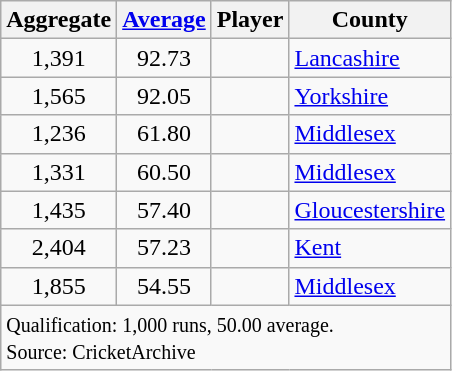<table class="wikitable sortable" style="text-align:left;">
<tr>
<th>Aggregate</th>
<th><a href='#'>Average</a></th>
<th>Player</th>
<th>County</th>
</tr>
<tr>
<td style="text-align:center;">1,391</td>
<td style="text-align:center;">92.73</td>
<td></td>
<td><a href='#'>Lancashire</a></td>
</tr>
<tr>
<td style="text-align:center;">1,565</td>
<td style="text-align:center;">92.05</td>
<td></td>
<td><a href='#'>Yorkshire</a></td>
</tr>
<tr>
<td style="text-align:center;">1,236</td>
<td style="text-align:center;">61.80</td>
<td></td>
<td><a href='#'>Middlesex</a></td>
</tr>
<tr>
<td style="text-align:center;">1,331</td>
<td style="text-align:center;">60.50</td>
<td></td>
<td><a href='#'>Middlesex</a></td>
</tr>
<tr>
<td style="text-align:center;">1,435</td>
<td style="text-align:center;">57.40</td>
<td></td>
<td><a href='#'>Gloucestershire</a></td>
</tr>
<tr>
<td style="text-align:center;">2,404</td>
<td style="text-align:center;">57.23</td>
<td></td>
<td><a href='#'>Kent</a></td>
</tr>
<tr>
<td style="text-align:center;">1,855</td>
<td style="text-align:center;">54.55</td>
<td></td>
<td><a href='#'>Middlesex</a></td>
</tr>
<tr class="unsortable">
<td colspan=4 align="left"><small>Qualification: 1,000 runs, 50.00 average.<br>Source: CricketArchive</small></td>
</tr>
</table>
